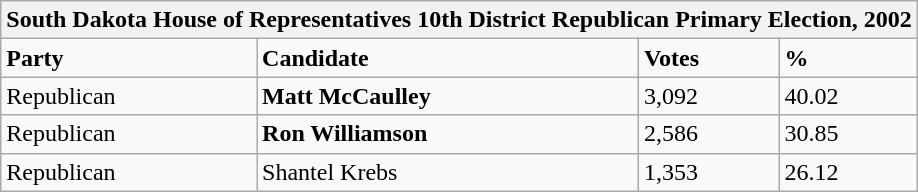<table class="wikitable">
<tr>
<th colspan="4">South Dakota House of Representatives 10th District Republican Primary Election, 2002</th>
</tr>
<tr>
<td><strong>Party</strong></td>
<td><strong>Candidate</strong></td>
<td><strong>Votes</strong></td>
<td><strong>%</strong></td>
</tr>
<tr>
<td>Republican</td>
<td><strong>Matt McCaulley</strong></td>
<td>3,092</td>
<td>40.02</td>
</tr>
<tr>
<td>Republican</td>
<td><strong>Ron Williamson</strong></td>
<td>2,586</td>
<td>30.85</td>
</tr>
<tr>
<td>Republican</td>
<td>Shantel Krebs</td>
<td>1,353</td>
<td>26.12</td>
</tr>
</table>
